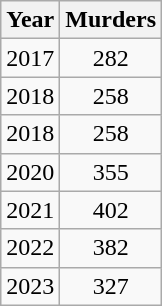<table class="wikitable">
<tr>
<th>Year</th>
<th>Murders</th>
</tr>
<tr>
<td>2017</td>
<td align=center>282</td>
</tr>
<tr>
<td>2018</td>
<td align=center>258</td>
</tr>
<tr>
<td>2018</td>
<td align=center>258</td>
</tr>
<tr>
<td>2020</td>
<td align=center>355</td>
</tr>
<tr>
<td>2021</td>
<td align=center>402</td>
</tr>
<tr>
<td>2022</td>
<td align=center>382</td>
</tr>
<tr>
<td>2023</td>
<td align=center>327</td>
</tr>
</table>
